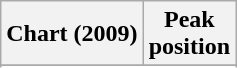<table class="wikitable sortable plainrowheaders" style="text-align:center">
<tr>
<th scope="col">Chart (2009)</th>
<th scope="col">Peak<br>position</th>
</tr>
<tr>
</tr>
<tr>
</tr>
<tr>
</tr>
</table>
